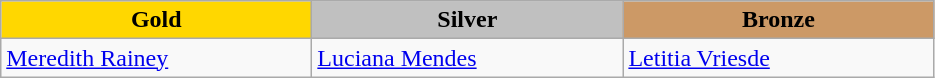<table class="wikitable" style="text-align:left">
<tr align="center">
<td width=200 bgcolor=gold><strong>Gold</strong></td>
<td width=200 bgcolor=silver><strong>Silver</strong></td>
<td width=200 bgcolor=CC9966><strong>Bronze</strong></td>
</tr>
<tr>
<td><a href='#'>Meredith Rainey</a><br><em></em></td>
<td><a href='#'>Luciana Mendes</a><br><em></em></td>
<td><a href='#'>Letitia Vriesde</a><br><em></em></td>
</tr>
</table>
